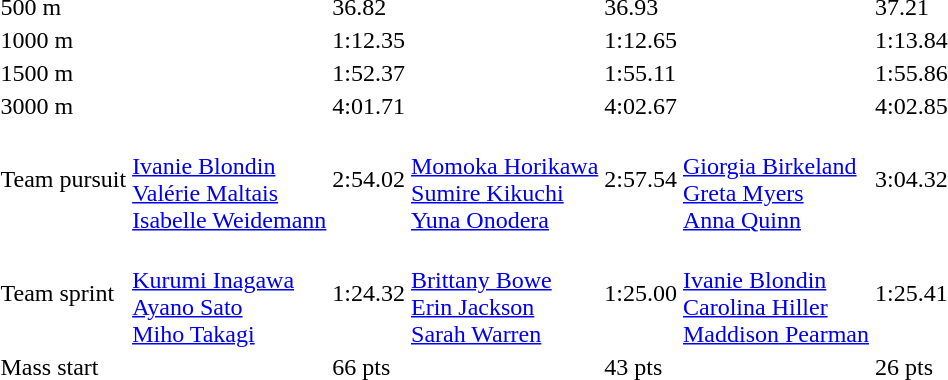<table>
<tr>
<td>500 m</td>
<td></td>
<td>36.82</td>
<td></td>
<td>36.93</td>
<td></td>
<td>37.21</td>
</tr>
<tr>
<td>1000 m</td>
<td></td>
<td>1:12.35</td>
<td></td>
<td>1:12.65</td>
<td></td>
<td>1:13.84</td>
</tr>
<tr>
<td>1500 m</td>
<td></td>
<td>1:52.37</td>
<td></td>
<td>1:55.11</td>
<td></td>
<td>1:55.86</td>
</tr>
<tr>
<td>3000 m</td>
<td></td>
<td>4:01.71</td>
<td></td>
<td>4:02.67</td>
<td></td>
<td>4:02.85</td>
</tr>
<tr>
<td>Team pursuit</td>
<td><br><a href='#'>Ivanie Blondin</a><br><a href='#'>Valérie Maltais</a><br><a href='#'>Isabelle Weidemann</a></td>
<td>2:54.02</td>
<td><br><a href='#'>Momoka Horikawa</a><br><a href='#'>Sumire Kikuchi</a><br><a href='#'>Yuna Onodera</a></td>
<td>2:57.54</td>
<td><br><a href='#'>Giorgia Birkeland</a><br><a href='#'>Greta Myers</a><br><a href='#'>Anna Quinn</a></td>
<td>3:04.32</td>
</tr>
<tr>
<td>Team sprint</td>
<td><br><a href='#'>Kurumi Inagawa</a><br><a href='#'>Ayano Sato</a><br><a href='#'>Miho Takagi</a></td>
<td>1:24.32</td>
<td><br><a href='#'>Brittany Bowe</a><br><a href='#'>Erin Jackson</a><br><a href='#'>Sarah Warren</a></td>
<td>1:25.00</td>
<td><br><a href='#'>Ivanie Blondin</a><br><a href='#'>Carolina Hiller</a><br><a href='#'>Maddison Pearman</a></td>
<td>1:25.41</td>
</tr>
<tr>
<td>Mass start</td>
<td></td>
<td>66 pts</td>
<td></td>
<td>43 pts</td>
<td></td>
<td>26 pts</td>
</tr>
</table>
